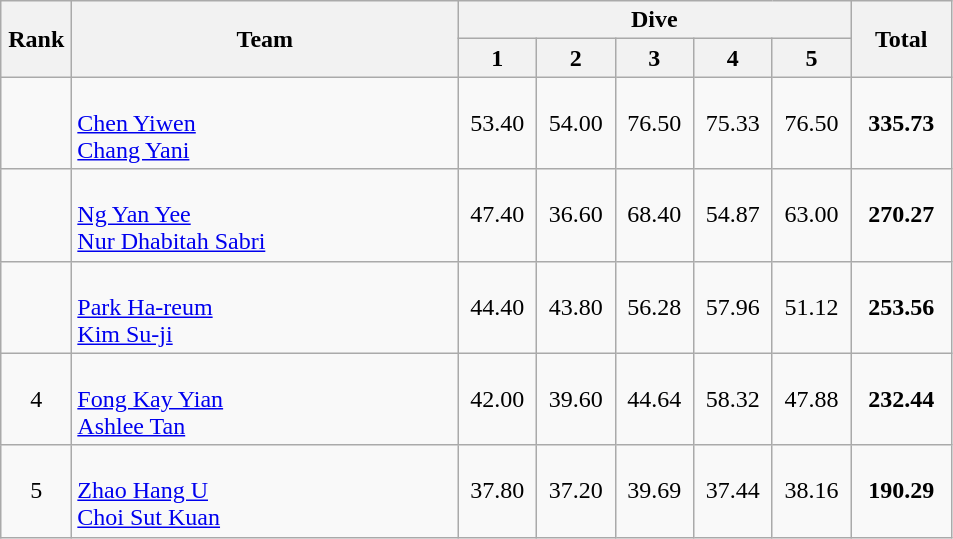<table class=wikitable style="text-align:center">
<tr>
<th rowspan="2" width=40>Rank</th>
<th rowspan="2" width=250>Team</th>
<th colspan="5">Dive</th>
<th rowspan="2" width=60>Total</th>
</tr>
<tr>
<th width=45>1</th>
<th width=45>2</th>
<th width=45>3</th>
<th width=45>4</th>
<th width=45>5</th>
</tr>
<tr>
<td></td>
<td align=left><br><a href='#'>Chen Yiwen</a><br><a href='#'>Chang Yani</a></td>
<td>53.40</td>
<td>54.00</td>
<td>76.50</td>
<td>75.33</td>
<td>76.50</td>
<td><strong>335.73</strong></td>
</tr>
<tr>
<td></td>
<td align=left><br><a href='#'>Ng Yan Yee</a><br><a href='#'>Nur Dhabitah Sabri</a></td>
<td>47.40</td>
<td>36.60</td>
<td>68.40</td>
<td>54.87</td>
<td>63.00</td>
<td><strong>270.27</strong></td>
</tr>
<tr>
<td></td>
<td align=left><br><a href='#'>Park Ha-reum</a><br><a href='#'>Kim Su-ji</a></td>
<td>44.40</td>
<td>43.80</td>
<td>56.28</td>
<td>57.96</td>
<td>51.12</td>
<td><strong>253.56</strong></td>
</tr>
<tr>
<td>4</td>
<td align=left><br><a href='#'>Fong Kay Yian</a><br><a href='#'>Ashlee Tan</a></td>
<td>42.00</td>
<td>39.60</td>
<td>44.64</td>
<td>58.32</td>
<td>47.88</td>
<td><strong>232.44</strong></td>
</tr>
<tr>
<td>5</td>
<td align=left><br><a href='#'>Zhao Hang U</a><br><a href='#'>Choi Sut Kuan</a></td>
<td>37.80</td>
<td>37.20</td>
<td>39.69</td>
<td>37.44</td>
<td>38.16</td>
<td><strong>190.29</strong></td>
</tr>
</table>
